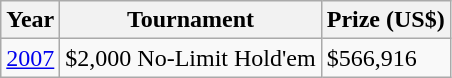<table class="wikitable">
<tr>
<th>Year</th>
<th>Tournament</th>
<th>Prize (US$)</th>
</tr>
<tr>
<td><a href='#'>2007</a></td>
<td>$2,000 No-Limit Hold'em</td>
<td>$566,916</td>
</tr>
</table>
